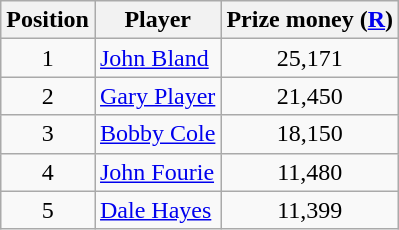<table class=wikitable>
<tr>
<th>Position</th>
<th>Player</th>
<th>Prize money (<a href='#'>R</a>)</th>
</tr>
<tr>
<td align=center>1</td>
<td> <a href='#'>John Bland</a></td>
<td align=center>25,171</td>
</tr>
<tr>
<td align=center>2</td>
<td> <a href='#'>Gary Player</a></td>
<td align=center>21,450</td>
</tr>
<tr>
<td align=center>3</td>
<td> <a href='#'>Bobby Cole</a></td>
<td align=center>18,150</td>
</tr>
<tr>
<td align=center>4</td>
<td> <a href='#'>John Fourie</a></td>
<td align=center>11,480</td>
</tr>
<tr>
<td align=center>5</td>
<td> <a href='#'>Dale Hayes</a></td>
<td align=center>11,399</td>
</tr>
</table>
